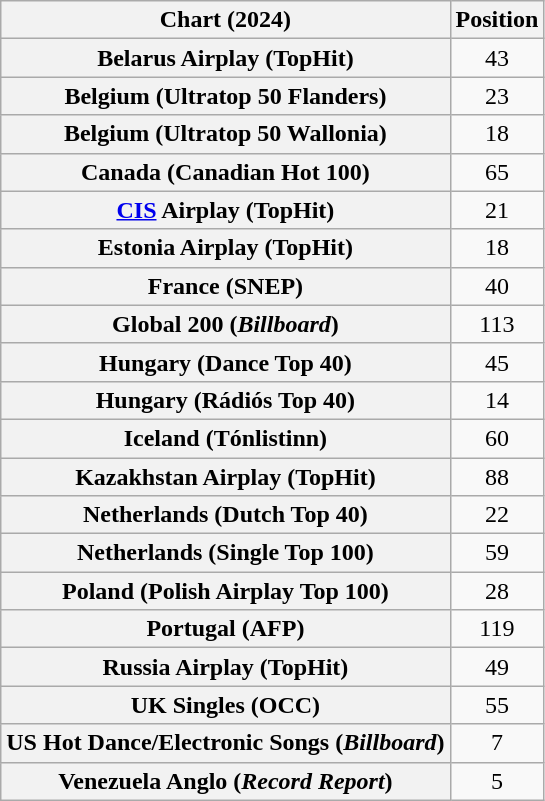<table class="wikitable sortable plainrowheaders" style="text-align:center">
<tr>
<th scope="col">Chart (2024)</th>
<th scope="col">Position</th>
</tr>
<tr>
<th scope="row">Belarus Airplay (TopHit)</th>
<td>43</td>
</tr>
<tr>
<th scope="row">Belgium (Ultratop 50 Flanders)</th>
<td>23</td>
</tr>
<tr>
<th scope="row">Belgium (Ultratop 50 Wallonia)</th>
<td>18</td>
</tr>
<tr>
<th scope="row">Canada (Canadian Hot 100)</th>
<td>65</td>
</tr>
<tr>
<th scope="row"><a href='#'>CIS</a> Airplay (TopHit)</th>
<td>21</td>
</tr>
<tr>
<th scope="row">Estonia Airplay (TopHit)</th>
<td>18</td>
</tr>
<tr>
<th scope="row">France (SNEP)</th>
<td>40</td>
</tr>
<tr>
<th scope="row">Global 200 (<em>Billboard</em>)</th>
<td>113</td>
</tr>
<tr>
<th scope="row">Hungary (Dance Top 40)</th>
<td>45</td>
</tr>
<tr>
<th scope="row">Hungary (Rádiós Top 40)</th>
<td>14</td>
</tr>
<tr>
<th scope="row">Iceland (Tónlistinn)</th>
<td>60</td>
</tr>
<tr>
<th scope="row">Kazakhstan Airplay (TopHit)</th>
<td>88</td>
</tr>
<tr>
<th scope="row">Netherlands (Dutch Top 40)</th>
<td>22</td>
</tr>
<tr>
<th scope="row">Netherlands (Single Top 100)</th>
<td>59</td>
</tr>
<tr>
<th scope="row">Poland (Polish Airplay Top 100)</th>
<td>28</td>
</tr>
<tr>
<th scope="row">Portugal (AFP)</th>
<td>119</td>
</tr>
<tr>
<th scope="row">Russia Airplay (TopHit)</th>
<td>49</td>
</tr>
<tr>
<th scope="row">UK Singles (OCC)</th>
<td>55</td>
</tr>
<tr>
<th scope="row">US Hot Dance/Electronic Songs (<em>Billboard</em>)</th>
<td>7</td>
</tr>
<tr>
<th scope="row">Venezuela Anglo (<em>Record Report</em>)</th>
<td>5</td>
</tr>
</table>
